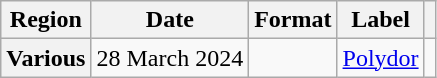<table class="wikitable plainrowheaders">
<tr>
<th scope="col">Region</th>
<th scope="col">Date</th>
<th scope="col">Format</th>
<th scope="col">Label</th>
<th scope="col"></th>
</tr>
<tr>
<th scope="row">Various</th>
<td>28 March 2024</td>
<td></td>
<td><a href='#'>Polydor</a></td>
<td style="text-align:center"></td>
</tr>
</table>
